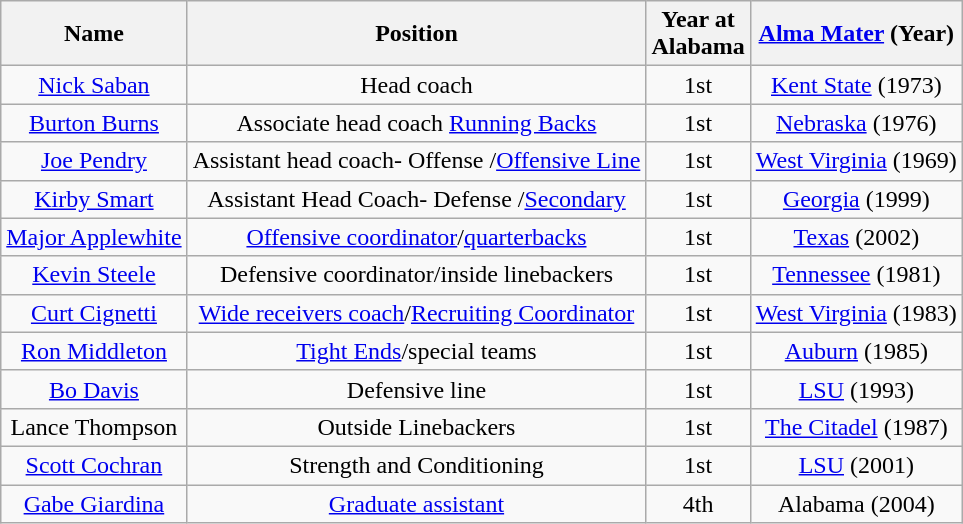<table class="wikitable">
<tr>
<th>Name</th>
<th>Position</th>
<th>Year at <br> Alabama</th>
<th><a href='#'>Alma Mater</a> (Year)</th>
</tr>
<tr align="center">
<td><a href='#'>Nick Saban</a></td>
<td>Head coach</td>
<td>1st</td>
<td><a href='#'>Kent State</a> (1973)</td>
</tr>
<tr align="center">
<td><a href='#'>Burton Burns</a></td>
<td>Associate head coach <a href='#'>Running Backs</a></td>
<td>1st</td>
<td><a href='#'>Nebraska</a> (1976)</td>
</tr>
<tr align="center">
<td><a href='#'>Joe Pendry</a></td>
<td>Assistant head coach- Offense /<a href='#'>Offensive Line</a></td>
<td>1st</td>
<td><a href='#'>West Virginia</a> (1969)</td>
</tr>
<tr align="center">
<td><a href='#'>Kirby Smart</a></td>
<td>Assistant Head Coach- Defense /<a href='#'>Secondary</a></td>
<td>1st</td>
<td><a href='#'>Georgia</a> (1999)</td>
</tr>
<tr align="center">
<td><a href='#'>Major Applewhite</a></td>
<td><a href='#'>Offensive coordinator</a>/<a href='#'>quarterbacks</a></td>
<td>1st</td>
<td><a href='#'>Texas</a> (2002)</td>
</tr>
<tr align="center">
<td><a href='#'>Kevin Steele</a></td>
<td>Defensive coordinator/inside linebackers</td>
<td>1st</td>
<td><a href='#'>Tennessee</a> (1981)</td>
</tr>
<tr align="center">
<td><a href='#'>Curt Cignetti</a></td>
<td><a href='#'>Wide receivers coach</a>/<a href='#'>Recruiting Coordinator</a></td>
<td>1st</td>
<td><a href='#'>West Virginia</a> (1983)</td>
</tr>
<tr align="center">
<td><a href='#'>Ron Middleton</a></td>
<td><a href='#'>Tight Ends</a>/special teams</td>
<td>1st</td>
<td><a href='#'>Auburn</a> (1985)</td>
</tr>
<tr align="center">
<td><a href='#'>Bo Davis</a></td>
<td>Defensive line</td>
<td>1st</td>
<td><a href='#'>LSU</a> (1993)</td>
</tr>
<tr align="center">
<td>Lance Thompson</td>
<td>Outside Linebackers</td>
<td>1st</td>
<td><a href='#'>The Citadel</a> (1987)</td>
</tr>
<tr align="center">
<td><a href='#'>Scott Cochran</a></td>
<td>Strength and Conditioning</td>
<td align=center>1st</td>
<td><a href='#'>LSU</a> (2001)</td>
</tr>
<tr align="center">
<td><a href='#'>Gabe Giardina</a></td>
<td><a href='#'>Graduate assistant</a></td>
<td align=center>4th</td>
<td>Alabama (2004)</td>
</tr>
</table>
